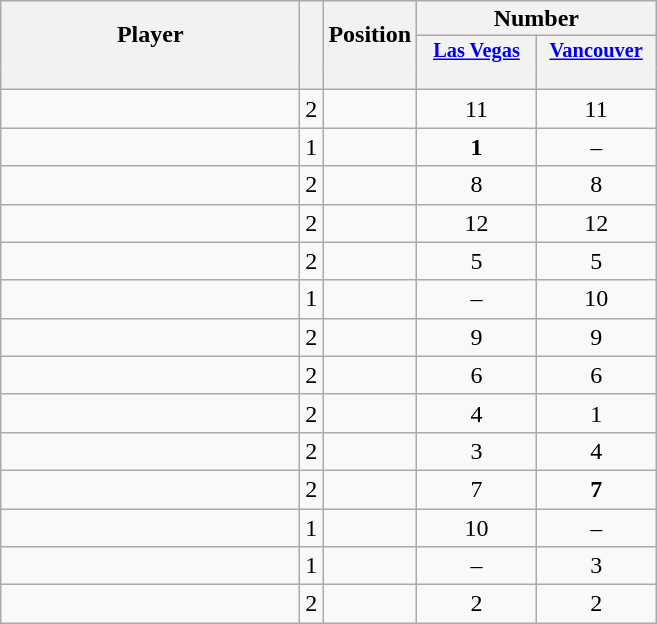<table class="wikitable sortable" style="text-align:center;">
<tr>
<th rowspan=2 style="border-bottom:0px; width:12em;">Player</th>
<th rowspan=2 style="border-bottom:0px;"></th>
<th rowspan=2 style="border-bottom:0px;">Position</th>
<th colspan=2 style="padding:2px;">Number</th>
</tr>
<tr>
<th style="vertical-align:top;width:5.5em;border-bottom:1px solid transparent;padding:2px;font-size:85%;"><a href='#'>Las Vegas</a></th>
<th style="vertical-align:top;width:5.5em;border-bottom:1px solid transparent;padding:2px;font-size:85%;"><a href='#'>Vancouver</a></th>
</tr>
<tr style="line-height:8px;">
<th style="border-top:1px solid transparent;"></th>
<th style="border-top:1px solid transparent;"> </th>
<th style="border-top:1px solid transparent;"> </th>
<th data-sort-type="number" style="border-top:0px;"></th>
<th data-sort-type="number" style="border-top:0px;"></th>
</tr>
<tr>
<td align=left></td>
<td>2</td>
<td></td>
<td>11</td>
<td>11</td>
</tr>
<tr>
<td align=left></td>
<td>1</td>
<td></td>
<td><strong>1</strong></td>
<td>–</td>
</tr>
<tr>
<td align=left></td>
<td>2</td>
<td></td>
<td>8</td>
<td>8</td>
</tr>
<tr>
<td align=left></td>
<td>2</td>
<td></td>
<td>12</td>
<td>12</td>
</tr>
<tr>
<td align=left></td>
<td>2</td>
<td></td>
<td>5</td>
<td>5</td>
</tr>
<tr>
<td align=left></td>
<td>1</td>
<td></td>
<td>–</td>
<td>10</td>
</tr>
<tr>
<td align=left></td>
<td>2</td>
<td></td>
<td>9</td>
<td>9</td>
</tr>
<tr>
<td align=left></td>
<td>2</td>
<td></td>
<td>6</td>
<td>6</td>
</tr>
<tr>
<td align=left></td>
<td>2</td>
<td></td>
<td>4</td>
<td>1</td>
</tr>
<tr>
<td align=left></td>
<td>2</td>
<td></td>
<td>3</td>
<td>4</td>
</tr>
<tr>
<td align=left></td>
<td>2</td>
<td></td>
<td>7</td>
<td><strong>7</strong></td>
</tr>
<tr>
<td align=left></td>
<td>1</td>
<td></td>
<td>10</td>
<td>–</td>
</tr>
<tr>
<td align=left></td>
<td>1</td>
<td></td>
<td>–</td>
<td>3</td>
</tr>
<tr>
<td align=left></td>
<td>2</td>
<td></td>
<td>2</td>
<td>2</td>
</tr>
</table>
